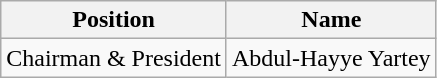<table class="wikitable">
<tr>
<th>Position</th>
<th>Name</th>
</tr>
<tr>
<td>Chairman & President</td>
<td>Abdul-Hayye Yartey</td>
</tr>
</table>
